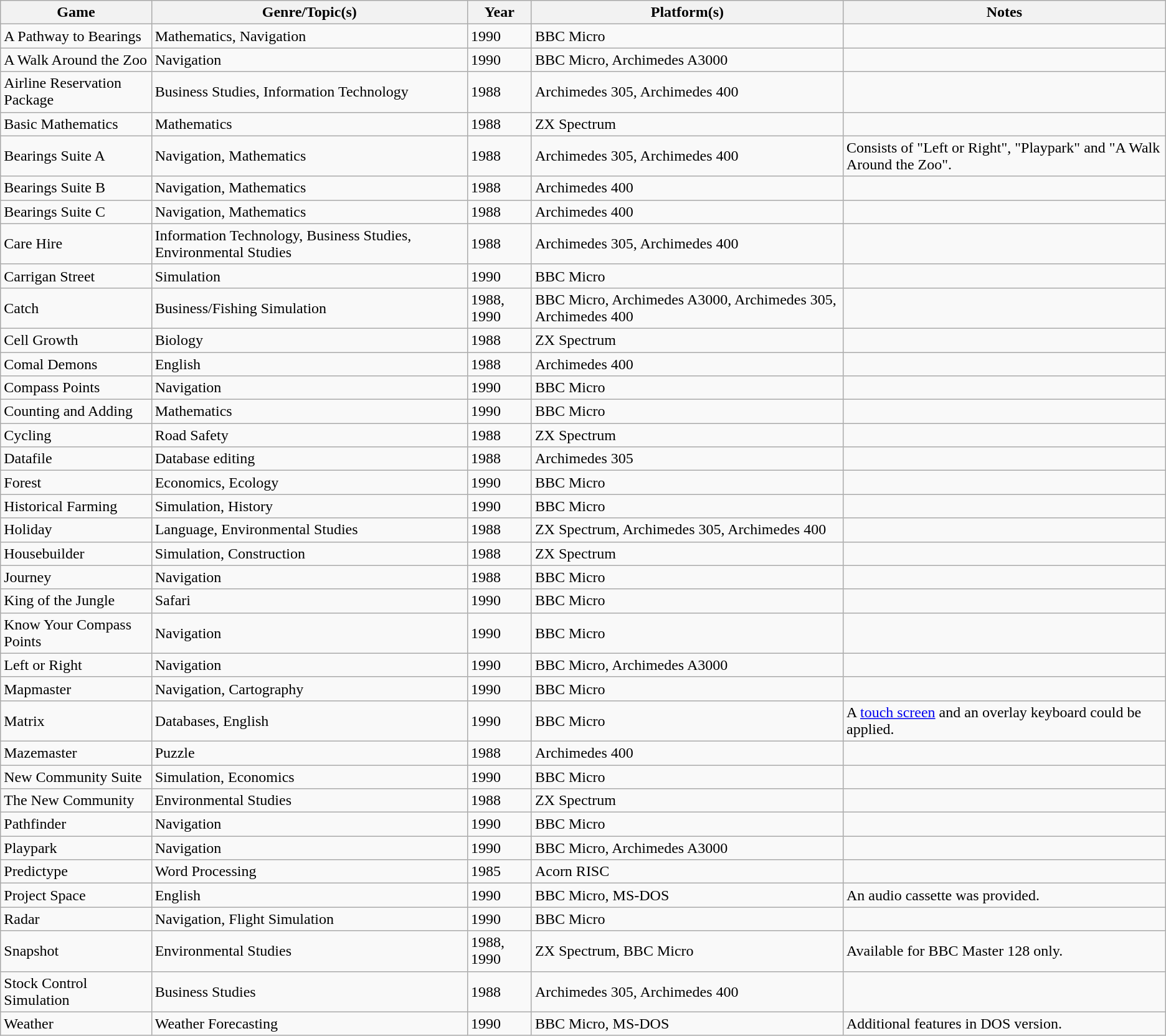<table class="wikitable">
<tr>
<th>Game</th>
<th>Genre/Topic(s)</th>
<th>Year</th>
<th>Platform(s)</th>
<th>Notes</th>
</tr>
<tr>
<td>A Pathway to Bearings</td>
<td>Mathematics, Navigation</td>
<td>1990</td>
<td>BBC Micro</td>
<td></td>
</tr>
<tr>
<td>A Walk Around the Zoo</td>
<td>Navigation</td>
<td>1990</td>
<td>BBC Micro, Archimedes A3000</td>
<td></td>
</tr>
<tr>
<td>Airline Reservation Package</td>
<td>Business Studies, Information Technology</td>
<td>1988</td>
<td>Archimedes 305, Archimedes 400</td>
<td></td>
</tr>
<tr>
<td>Basic Mathematics</td>
<td>Mathematics</td>
<td>1988</td>
<td>ZX Spectrum</td>
<td></td>
</tr>
<tr>
<td>Bearings Suite A</td>
<td>Navigation, Mathematics</td>
<td>1988</td>
<td>Archimedes 305, Archimedes 400</td>
<td>Consists of "Left or Right", "Playpark" and "A Walk Around the Zoo".</td>
</tr>
<tr>
<td>Bearings Suite B</td>
<td>Navigation, Mathematics</td>
<td>1988</td>
<td>Archimedes 400</td>
<td></td>
</tr>
<tr>
<td>Bearings Suite C</td>
<td>Navigation, Mathematics</td>
<td>1988</td>
<td>Archimedes 400</td>
<td></td>
</tr>
<tr>
<td>Care Hire</td>
<td>Information Technology, Business Studies, Environmental Studies</td>
<td>1988</td>
<td>Archimedes 305, Archimedes 400</td>
<td></td>
</tr>
<tr>
<td>Carrigan Street</td>
<td>Simulation</td>
<td>1990</td>
<td>BBC Micro</td>
<td></td>
</tr>
<tr>
<td>Catch</td>
<td>Business/Fishing Simulation</td>
<td>1988, 1990</td>
<td>BBC Micro, Archimedes A3000, Archimedes 305, Archimedes 400</td>
<td></td>
</tr>
<tr>
<td>Cell Growth</td>
<td>Biology</td>
<td>1988</td>
<td>ZX Spectrum</td>
<td></td>
</tr>
<tr>
<td>Comal Demons</td>
<td>English</td>
<td>1988</td>
<td>Archimedes 400</td>
<td></td>
</tr>
<tr>
<td>Compass Points</td>
<td>Navigation</td>
<td>1990</td>
<td>BBC Micro</td>
<td></td>
</tr>
<tr>
<td>Counting and Adding</td>
<td>Mathematics</td>
<td>1990</td>
<td>BBC Micro</td>
<td></td>
</tr>
<tr>
<td>Cycling</td>
<td>Road Safety</td>
<td>1988</td>
<td>ZX Spectrum</td>
<td></td>
</tr>
<tr>
<td>Datafile</td>
<td>Database editing</td>
<td>1988</td>
<td>Archimedes 305</td>
<td></td>
</tr>
<tr>
<td>Forest</td>
<td>Economics, Ecology</td>
<td>1990</td>
<td>BBC Micro</td>
<td></td>
</tr>
<tr>
<td>Historical Farming</td>
<td>Simulation, History</td>
<td>1990</td>
<td>BBC Micro</td>
<td></td>
</tr>
<tr>
<td>Holiday</td>
<td>Language, Environmental Studies</td>
<td>1988</td>
<td>ZX Spectrum, Archimedes 305, Archimedes 400</td>
<td></td>
</tr>
<tr>
<td>Housebuilder</td>
<td>Simulation, Construction</td>
<td>1988</td>
<td>ZX Spectrum</td>
<td></td>
</tr>
<tr>
<td>Journey</td>
<td>Navigation</td>
<td>1988</td>
<td>BBC Micro</td>
<td></td>
</tr>
<tr>
<td>King of the Jungle</td>
<td>Safari</td>
<td>1990</td>
<td>BBC Micro</td>
<td></td>
</tr>
<tr>
<td>Know Your Compass Points</td>
<td>Navigation</td>
<td>1990</td>
<td>BBC Micro</td>
<td></td>
</tr>
<tr>
<td>Left or Right</td>
<td>Navigation</td>
<td>1990</td>
<td>BBC Micro, Archimedes A3000</td>
<td></td>
</tr>
<tr>
<td>Mapmaster</td>
<td>Navigation, Cartography</td>
<td>1990</td>
<td>BBC Micro</td>
<td></td>
</tr>
<tr>
<td>Matrix</td>
<td>Databases, English</td>
<td>1990</td>
<td>BBC Micro</td>
<td>A <a href='#'>touch screen</a> and an overlay keyboard could be applied.</td>
</tr>
<tr>
<td>Mazemaster</td>
<td>Puzzle</td>
<td>1988</td>
<td>Archimedes 400</td>
<td></td>
</tr>
<tr>
<td>New Community Suite</td>
<td>Simulation, Economics</td>
<td>1990</td>
<td>BBC Micro</td>
<td></td>
</tr>
<tr>
<td>The New Community</td>
<td>Environmental Studies</td>
<td>1988</td>
<td>ZX Spectrum</td>
<td></td>
</tr>
<tr>
<td>Pathfinder</td>
<td>Navigation</td>
<td>1990</td>
<td>BBC Micro</td>
<td></td>
</tr>
<tr>
<td>Playpark</td>
<td>Navigation</td>
<td>1990</td>
<td>BBC Micro, Archimedes A3000</td>
<td></td>
</tr>
<tr>
<td>Predictype</td>
<td>Word Processing</td>
<td>1985</td>
<td>Acorn RISC</td>
<td></td>
</tr>
<tr>
<td>Project Space</td>
<td>English</td>
<td>1990</td>
<td>BBC Micro, MS-DOS</td>
<td>An audio cassette was provided.</td>
</tr>
<tr>
<td>Radar</td>
<td>Navigation, Flight Simulation</td>
<td>1990</td>
<td>BBC Micro</td>
<td></td>
</tr>
<tr>
<td>Snapshot</td>
<td>Environmental Studies</td>
<td>1988, 1990</td>
<td>ZX Spectrum, BBC Micro</td>
<td>Available for BBC Master 128 only.</td>
</tr>
<tr>
<td>Stock Control Simulation</td>
<td>Business Studies</td>
<td>1988</td>
<td>Archimedes 305, Archimedes 400</td>
<td></td>
</tr>
<tr>
<td>Weather</td>
<td>Weather Forecasting</td>
<td>1990</td>
<td>BBC Micro, MS-DOS</td>
<td>Additional features in DOS version.</td>
</tr>
</table>
